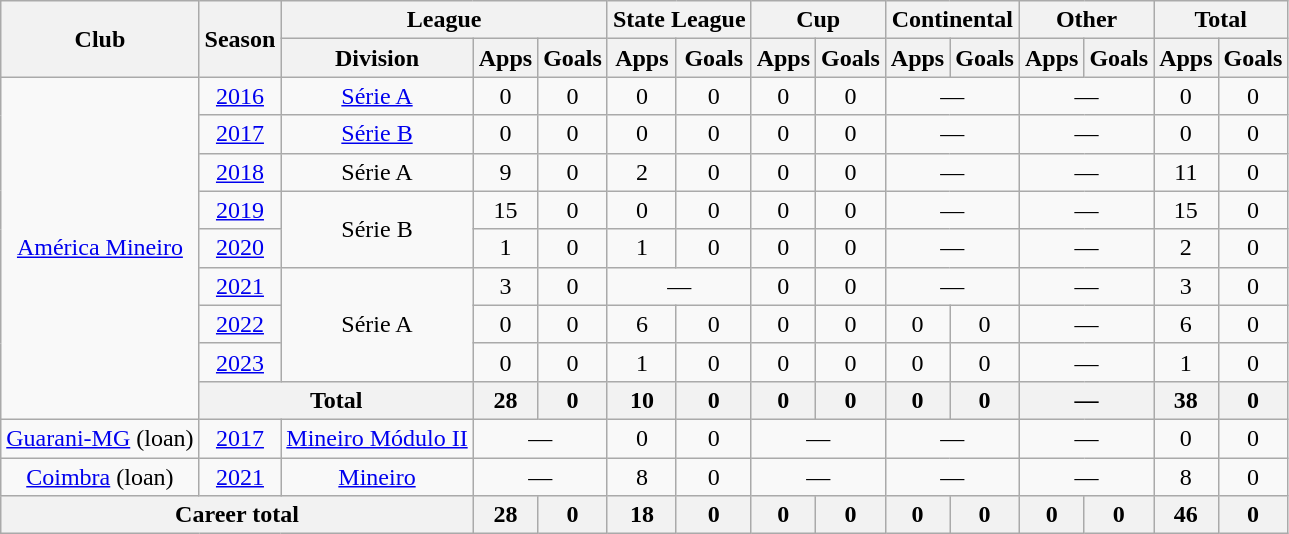<table class="wikitable" style="text-align: center">
<tr>
<th rowspan="2">Club</th>
<th rowspan="2">Season</th>
<th colspan="3">League</th>
<th colspan="2">State League</th>
<th colspan="2">Cup</th>
<th colspan="2">Continental</th>
<th colspan="2">Other</th>
<th colspan="2">Total</th>
</tr>
<tr>
<th>Division</th>
<th>Apps</th>
<th>Goals</th>
<th>Apps</th>
<th>Goals</th>
<th>Apps</th>
<th>Goals</th>
<th>Apps</th>
<th>Goals</th>
<th>Apps</th>
<th>Goals</th>
<th>Apps</th>
<th>Goals</th>
</tr>
<tr>
<td rowspan="9"><a href='#'>América Mineiro</a></td>
<td><a href='#'>2016</a></td>
<td><a href='#'>Série A</a></td>
<td>0</td>
<td>0</td>
<td>0</td>
<td>0</td>
<td>0</td>
<td>0</td>
<td colspan="2">—</td>
<td colspan="2">—</td>
<td>0</td>
<td>0</td>
</tr>
<tr>
<td><a href='#'>2017</a></td>
<td><a href='#'>Série B</a></td>
<td>0</td>
<td>0</td>
<td>0</td>
<td>0</td>
<td>0</td>
<td>0</td>
<td colspan="2">—</td>
<td colspan="2">—</td>
<td>0</td>
<td>0</td>
</tr>
<tr>
<td><a href='#'>2018</a></td>
<td>Série A</td>
<td>9</td>
<td>0</td>
<td>2</td>
<td>0</td>
<td>0</td>
<td>0</td>
<td colspan="2">—</td>
<td colspan="2">—</td>
<td>11</td>
<td>0</td>
</tr>
<tr>
<td><a href='#'>2019</a></td>
<td rowspan="2">Série B</td>
<td>15</td>
<td>0</td>
<td>0</td>
<td>0</td>
<td>0</td>
<td>0</td>
<td colspan="2">—</td>
<td colspan="2">—</td>
<td>15</td>
<td>0</td>
</tr>
<tr>
<td><a href='#'>2020</a></td>
<td>1</td>
<td>0</td>
<td>1</td>
<td>0</td>
<td>0</td>
<td>0</td>
<td colspan="2">—</td>
<td colspan="2">—</td>
<td>2</td>
<td>0</td>
</tr>
<tr>
<td><a href='#'>2021</a></td>
<td rowspan="3">Série A</td>
<td>3</td>
<td>0</td>
<td colspan="2">—</td>
<td>0</td>
<td>0</td>
<td colspan="2">—</td>
<td colspan="2">—</td>
<td>3</td>
<td>0</td>
</tr>
<tr>
<td><a href='#'>2022</a></td>
<td>0</td>
<td>0</td>
<td>6</td>
<td>0</td>
<td>0</td>
<td>0</td>
<td>0</td>
<td>0</td>
<td colspan="2">—</td>
<td>6</td>
<td>0</td>
</tr>
<tr>
<td><a href='#'>2023</a></td>
<td>0</td>
<td>0</td>
<td>1</td>
<td>0</td>
<td>0</td>
<td>0</td>
<td>0</td>
<td>0</td>
<td colspan="2">—</td>
<td>1</td>
<td>0</td>
</tr>
<tr>
<th colspan="2">Total</th>
<th>28</th>
<th>0</th>
<th>10</th>
<th>0</th>
<th>0</th>
<th>0</th>
<th>0</th>
<th>0</th>
<th colspan="2">—</th>
<th>38</th>
<th>0</th>
</tr>
<tr>
<td><a href='#'>Guarani-MG</a> (loan)</td>
<td><a href='#'>2017</a></td>
<td><a href='#'>Mineiro Módulo II</a></td>
<td colspan="2">—</td>
<td>0</td>
<td>0</td>
<td colspan="2">—</td>
<td colspan="2">—</td>
<td colspan="2">—</td>
<td>0</td>
<td>0</td>
</tr>
<tr>
<td><a href='#'>Coimbra</a> (loan)</td>
<td><a href='#'>2021</a></td>
<td><a href='#'>Mineiro</a></td>
<td colspan="2">—</td>
<td>8</td>
<td>0</td>
<td colspan="2">—</td>
<td colspan="2">—</td>
<td colspan="2">—</td>
<td>8</td>
<td>0</td>
</tr>
<tr>
<th colspan="3"><strong>Career total</strong></th>
<th>28</th>
<th>0</th>
<th>18</th>
<th>0</th>
<th>0</th>
<th>0</th>
<th>0</th>
<th>0</th>
<th>0</th>
<th>0</th>
<th>46</th>
<th>0</th>
</tr>
</table>
